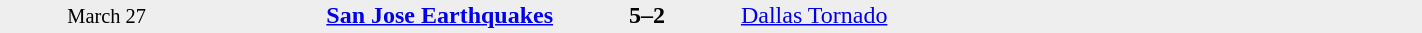<table style="width:75%; background:#eee;" cellspacing="0">
<tr>
<td rowspan="3" style="text-align:center; font-size:85%; width:15%;">March 27</td>
<td style="width:24%; text-align:right;"><strong><a href='#'>San Jose Earthquakes</a></strong></td>
<td style="text-align:center; width:13%;"><strong>5–2</strong></td>
<td width=24%><a href='#'>Dallas Tornado</a></td>
<td rowspan="3" style="font-size:85%; vertical-align:top;"></td>
</tr>
<tr style=font-size:85%>
<td align=right valign=top></td>
<td valign=top></td>
<td align=left valign=top></td>
</tr>
</table>
